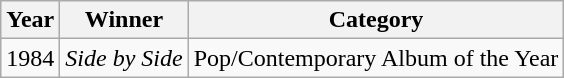<table class="wikitable">
<tr>
<th>Year</th>
<th>Winner</th>
<th>Category</th>
</tr>
<tr>
<td>1984</td>
<td><em>Side by Side</em></td>
<td>Pop/Contemporary Album of the Year</td>
</tr>
</table>
